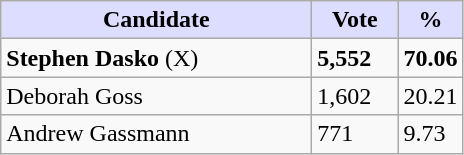<table class="wikitable">
<tr>
<th style="background:#ddf; width:200px;">Candidate</th>
<th style="background:#ddf; width:50px;">Vote</th>
<th style="background:#ddf; width:30px;">%</th>
</tr>
<tr>
<td><strong>Stephen Dasko</strong> (X)</td>
<td><strong>5,552</strong></td>
<td><strong>70.06</strong></td>
</tr>
<tr>
<td>Deborah Goss</td>
<td>1,602</td>
<td>20.21</td>
</tr>
<tr>
<td>Andrew Gassmann</td>
<td>771</td>
<td>9.73</td>
</tr>
</table>
